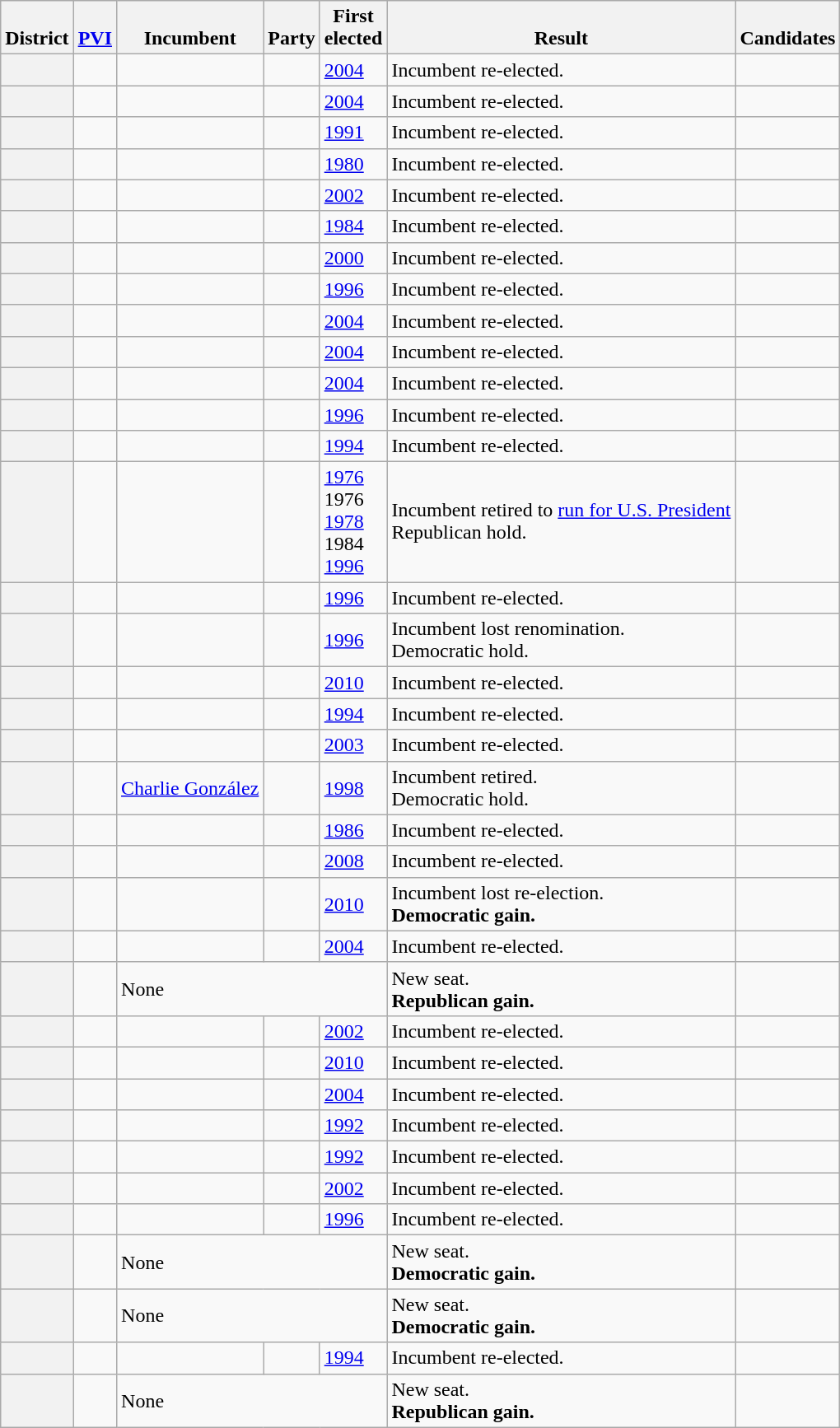<table class="wikitable sortable">
<tr valign=bottom>
<th>District</th>
<th><a href='#'>PVI</a></th>
<th>Incumbent</th>
<th>Party</th>
<th>First<br>elected</th>
<th>Result</th>
<th>Candidates</th>
</tr>
<tr>
<th></th>
<td></td>
<td></td>
<td></td>
<td><a href='#'>2004</a></td>
<td>Incumbent re-elected.</td>
<td nowrap></td>
</tr>
<tr>
<th></th>
<td></td>
<td></td>
<td></td>
<td><a href='#'>2004</a></td>
<td>Incumbent re-elected.</td>
<td nowrap></td>
</tr>
<tr>
<th></th>
<td></td>
<td></td>
<td></td>
<td><a href='#'>1991 </a></td>
<td>Incumbent re-elected.</td>
<td nowrap></td>
</tr>
<tr>
<th></th>
<td></td>
<td></td>
<td></td>
<td><a href='#'>1980</a></td>
<td>Incumbent re-elected.</td>
<td nowrap></td>
</tr>
<tr>
<th></th>
<td></td>
<td></td>
<td></td>
<td><a href='#'>2002</a></td>
<td>Incumbent re-elected.</td>
<td nowrap></td>
</tr>
<tr>
<th></th>
<td></td>
<td></td>
<td></td>
<td><a href='#'>1984</a></td>
<td>Incumbent re-elected.</td>
<td nowrap></td>
</tr>
<tr>
<th></th>
<td></td>
<td></td>
<td></td>
<td><a href='#'>2000</a></td>
<td>Incumbent re-elected.</td>
<td nowrap></td>
</tr>
<tr>
<th></th>
<td></td>
<td></td>
<td></td>
<td><a href='#'>1996</a></td>
<td>Incumbent re-elected.</td>
<td nowrap></td>
</tr>
<tr>
<th></th>
<td></td>
<td></td>
<td></td>
<td><a href='#'>2004</a></td>
<td>Incumbent re-elected.</td>
<td nowrap></td>
</tr>
<tr>
<th></th>
<td></td>
<td></td>
<td></td>
<td><a href='#'>2004</a></td>
<td>Incumbent re-elected.</td>
<td nowrap></td>
</tr>
<tr>
<th></th>
<td></td>
<td></td>
<td></td>
<td><a href='#'>2004</a></td>
<td>Incumbent re-elected.</td>
<td nowrap></td>
</tr>
<tr>
<th></th>
<td></td>
<td></td>
<td></td>
<td><a href='#'>1996</a></td>
<td>Incumbent re-elected.</td>
<td nowrap></td>
</tr>
<tr>
<th></th>
<td></td>
<td></td>
<td></td>
<td><a href='#'>1994</a></td>
<td>Incumbent re-elected.</td>
<td nowrap></td>
</tr>
<tr>
<th></th>
<td></td>
<td></td>
<td></td>
<td><a href='#'>1976 </a><br>1976 <br><a href='#'>1978</a><br>1984 <br><a href='#'>1996</a></td>
<td>Incumbent retired to <a href='#'>run for U.S. President</a><br>Republican hold.</td>
<td nowrap></td>
</tr>
<tr>
<th></th>
<td></td>
<td></td>
<td></td>
<td><a href='#'>1996</a></td>
<td>Incumbent re-elected.</td>
<td nowrap></td>
</tr>
<tr>
<th></th>
<td></td>
<td></td>
<td></td>
<td><a href='#'>1996</a></td>
<td>Incumbent lost renomination.<br>Democratic hold.</td>
<td nowrap></td>
</tr>
<tr>
<th></th>
<td></td>
<td></td>
<td></td>
<td><a href='#'>2010</a></td>
<td>Incumbent re-elected.</td>
<td nowrap></td>
</tr>
<tr>
<th></th>
<td></td>
<td></td>
<td></td>
<td><a href='#'>1994</a></td>
<td>Incumbent re-elected.</td>
<td nowrap></td>
</tr>
<tr>
<th></th>
<td></td>
<td></td>
<td></td>
<td><a href='#'>2003 </a></td>
<td>Incumbent re-elected.</td>
<td nowrap></td>
</tr>
<tr>
<th></th>
<td></td>
<td><a href='#'>Charlie González</a></td>
<td></td>
<td><a href='#'>1998</a></td>
<td>Incumbent retired.<br>Democratic hold.</td>
<td nowrap></td>
</tr>
<tr>
<th></th>
<td></td>
<td></td>
<td></td>
<td><a href='#'>1986</a></td>
<td>Incumbent re-elected.</td>
<td nowrap></td>
</tr>
<tr>
<th></th>
<td></td>
<td></td>
<td></td>
<td><a href='#'>2008</a></td>
<td>Incumbent re-elected.</td>
<td nowrap></td>
</tr>
<tr>
<th></th>
<td></td>
<td></td>
<td></td>
<td><a href='#'>2010</a></td>
<td>Incumbent lost re-election.<br><strong>Democratic gain.</strong></td>
<td nowrap></td>
</tr>
<tr>
<th></th>
<td></td>
<td></td>
<td></td>
<td><a href='#'>2004</a></td>
<td>Incumbent re-elected.</td>
<td nowrap></td>
</tr>
<tr>
<th></th>
<td></td>
<td colspan=3 data-sort-value="ZZZ">None </td>
<td>New seat.<br><strong>Republican gain.</strong></td>
<td nowrap></td>
</tr>
<tr>
<th></th>
<td></td>
<td></td>
<td></td>
<td><a href='#'>2002</a></td>
<td>Incumbent re-elected.</td>
<td nowrap></td>
</tr>
<tr>
<th></th>
<td></td>
<td></td>
<td></td>
<td><a href='#'>2010</a></td>
<td>Incumbent re-elected.</td>
<td nowrap></td>
</tr>
<tr>
<th></th>
<td></td>
<td></td>
<td></td>
<td><a href='#'>2004</a></td>
<td>Incumbent re-elected.</td>
<td nowrap></td>
</tr>
<tr>
<th></th>
<td></td>
<td></td>
<td></td>
<td><a href='#'>1992</a></td>
<td>Incumbent re-elected.</td>
<td nowrap></td>
</tr>
<tr>
<th></th>
<td></td>
<td></td>
<td></td>
<td><a href='#'>1992</a></td>
<td>Incumbent re-elected.</td>
<td nowrap></td>
</tr>
<tr>
<th></th>
<td></td>
<td></td>
<td></td>
<td><a href='#'>2002</a></td>
<td>Incumbent re-elected.</td>
<td nowrap></td>
</tr>
<tr>
<th></th>
<td></td>
<td></td>
<td></td>
<td><a href='#'>1996</a></td>
<td>Incumbent re-elected.</td>
<td nowrap></td>
</tr>
<tr>
<th></th>
<td></td>
<td colspan=3 data-sort-value="ZZZ">None </td>
<td>New seat.<br><strong>Democratic gain.</strong></td>
<td nowrap></td>
</tr>
<tr>
<th></th>
<td></td>
<td colspan=3 data-sort-value="ZZZ">None </td>
<td>New seat.<br><strong>Democratic gain.</strong></td>
<td nowrap></td>
</tr>
<tr>
<th></th>
<td></td>
<td><br></td>
<td></td>
<td><a href='#'>1994</a></td>
<td>Incumbent re-elected.</td>
<td nowrap></td>
</tr>
<tr>
<th></th>
<td></td>
<td colspan=3 data-sort-value="ZZZ">None </td>
<td>New seat.<br><strong>Republican gain.</strong></td>
<td nowrap></td>
</tr>
</table>
